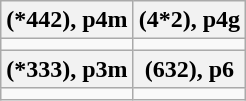<table class="wikitable floatright" style="text-align:center;">
<tr>
<th>(*442), p4m</th>
<th>(4*2), p4g</th>
</tr>
<tr>
<td></td>
<td></td>
</tr>
<tr>
<th>(*333), p3m</th>
<th>(632), p6</th>
</tr>
<tr>
<td></td>
<td></td>
</tr>
</table>
